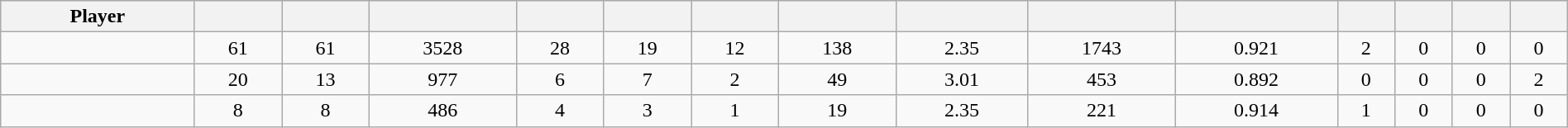<table class="wikitable sortable" style="width:100%; text-align:center;">
<tr style="background:#ddd;">
<th>Player</th>
<th></th>
<th></th>
<th></th>
<th></th>
<th></th>
<th></th>
<th></th>
<th></th>
<th></th>
<th></th>
<th></th>
<th></th>
<th></th>
<th></th>
</tr>
<tr>
<td style=white-space:nowrap></td>
<td>61</td>
<td>61</td>
<td>3528</td>
<td>28</td>
<td>19</td>
<td>12</td>
<td>138</td>
<td>2.35</td>
<td>1743</td>
<td>0.921</td>
<td>2</td>
<td>0</td>
<td>0</td>
<td>0</td>
</tr>
<tr>
<td style=white-space:nowrap></td>
<td>20</td>
<td>13</td>
<td>977</td>
<td>6</td>
<td>7</td>
<td>2</td>
<td>49</td>
<td>3.01</td>
<td>453</td>
<td>0.892</td>
<td>0</td>
<td>0</td>
<td>0</td>
<td>2</td>
</tr>
<tr>
<td style=white-space:nowrap></td>
<td>8</td>
<td>8</td>
<td>486</td>
<td>4</td>
<td>3</td>
<td>1</td>
<td>19</td>
<td>2.35</td>
<td>221</td>
<td>0.914</td>
<td>1</td>
<td>0</td>
<td>0</td>
<td>0</td>
</tr>
</table>
